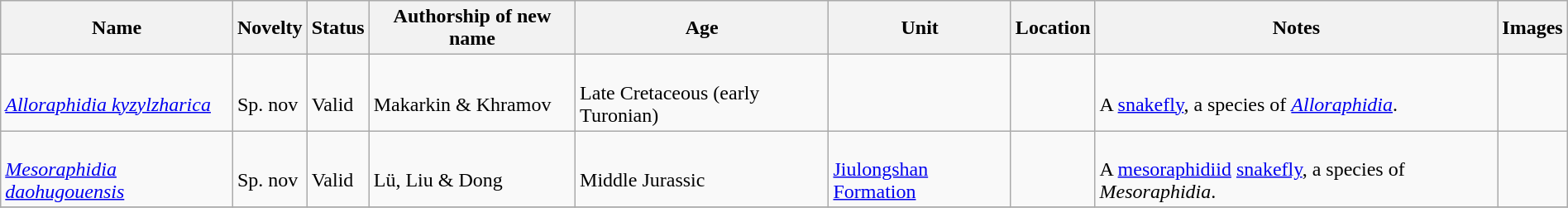<table class="wikitable sortable" align="center" width="100%">
<tr>
<th>Name</th>
<th>Novelty</th>
<th>Status</th>
<th>Authorship of new name</th>
<th>Age</th>
<th>Unit</th>
<th>Location</th>
<th>Notes</th>
<th>Images</th>
</tr>
<tr>
<td><br><em><a href='#'>Alloraphidia kyzylzharica</a></em></td>
<td><br>Sp. nov</td>
<td><br>Valid</td>
<td><br>Makarkin & Khramov</td>
<td><br>Late Cretaceous (early Turonian)</td>
<td></td>
<td><br></td>
<td><br>A <a href='#'>snakefly</a>, a species of <em><a href='#'>Alloraphidia</a></em>.</td>
<td></td>
</tr>
<tr>
<td><br><em><a href='#'>Mesoraphidia daohugouensis</a></em></td>
<td><br>Sp. nov</td>
<td><br>Valid</td>
<td><br>Lü, Liu & Dong</td>
<td><br>Middle Jurassic</td>
<td><br><a href='#'>Jiulongshan Formation</a></td>
<td><br></td>
<td><br>A <a href='#'>mesoraphidiid</a> <a href='#'>snakefly</a>, a species of <em>Mesoraphidia</em>.</td>
<td></td>
</tr>
<tr>
</tr>
</table>
